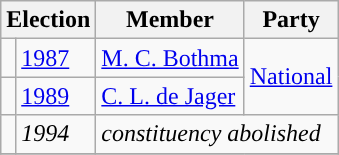<table class="wikitable">
<tr>
<th colspan="2">Election</th>
<th>Member</th>
<th>Party</th>
</tr>
<tr>
<td style="background-color: "></td>
<td><a href='#'>1987</a></td>
<td><a href='#'>M. C. Bothma</a></td>
<td rowspan="2"><a href='#'>National</a></td>
</tr>
<tr>
<td style="background-color: "></td>
<td><a href='#'>1989</a></td>
<td><a href='#'>C. L. de Jager</a></td>
</tr>
<tr>
<td style="background-color: "></td>
<td><em>1994</em></td>
<td colspan="2"><em>constituency abolished</em></td>
</tr>
<tr>
</tr>
</table>
